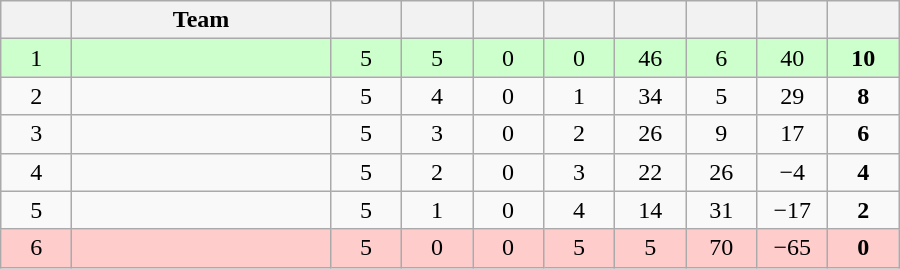<table class="wikitable" style="text-align:center;">
<tr>
<th width=40></th>
<th width=165>Team</th>
<th width=40></th>
<th width=40></th>
<th width=40></th>
<th width=40></th>
<th width=40></th>
<th width=40></th>
<th width=40></th>
<th width=40></th>
</tr>
<tr bgcolor="#ccffcc">
<td>1</td>
<td align=left></td>
<td>5</td>
<td>5</td>
<td>0</td>
<td>0</td>
<td>46</td>
<td>6</td>
<td>40</td>
<td><strong>10</strong></td>
</tr>
<tr>
<td>2</td>
<td align=left></td>
<td>5</td>
<td>4</td>
<td>0</td>
<td>1</td>
<td>34</td>
<td>5</td>
<td>29</td>
<td><strong>8</strong></td>
</tr>
<tr>
<td>3</td>
<td align=left></td>
<td>5</td>
<td>3</td>
<td>0</td>
<td>2</td>
<td>26</td>
<td>9</td>
<td>17</td>
<td><strong>6</strong></td>
</tr>
<tr>
<td>4</td>
<td align=left></td>
<td>5</td>
<td>2</td>
<td>0</td>
<td>3</td>
<td>22</td>
<td>26</td>
<td>−4</td>
<td><strong>4</strong></td>
</tr>
<tr>
<td>5</td>
<td align=left></td>
<td>5</td>
<td>1</td>
<td>0</td>
<td>4</td>
<td>14</td>
<td>31</td>
<td>−17</td>
<td><strong>2</strong></td>
</tr>
<tr bgcolor="#ffcccc">
<td>6</td>
<td align=left></td>
<td>5</td>
<td>0</td>
<td>0</td>
<td>5</td>
<td>5</td>
<td>70</td>
<td>−65</td>
<td><strong>0</strong></td>
</tr>
</table>
